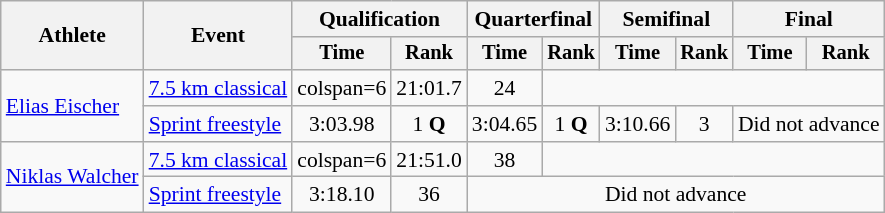<table class="wikitable" style="font-size:90%">
<tr>
<th rowspan="2">Athlete</th>
<th rowspan="2">Event</th>
<th colspan="2">Qualification</th>
<th colspan="2">Quarterfinal</th>
<th colspan="2">Semifinal</th>
<th colspan="2">Final</th>
</tr>
<tr style="font-size:95%">
<th>Time</th>
<th>Rank</th>
<th>Time</th>
<th>Rank</th>
<th>Time</th>
<th>Rank</th>
<th>Time</th>
<th>Rank</th>
</tr>
<tr align="center">
<td align="left" rowspan=2><a href='#'>Elias Eischer</a></td>
<td align=left><a href='#'>7.5 km classical</a></td>
<td>colspan=6</td>
<td>21:01.7</td>
<td>24</td>
</tr>
<tr align=center>
<td align=left><a href='#'>Sprint freestyle</a></td>
<td>3:03.98</td>
<td>1 <strong>Q</strong></td>
<td>3:04.65</td>
<td>1 <strong>Q</strong></td>
<td>3:10.66</td>
<td>3</td>
<td colspan=2>Did not advance</td>
</tr>
<tr align="center">
<td align="left" rowspan=2><a href='#'>Niklas Walcher</a></td>
<td align=left><a href='#'>7.5 km classical</a></td>
<td>colspan=6</td>
<td>21:51.0</td>
<td>38</td>
</tr>
<tr align=center>
<td align=left><a href='#'>Sprint freestyle</a></td>
<td>3:18.10</td>
<td>36</td>
<td colspan=6>Did not advance</td>
</tr>
</table>
